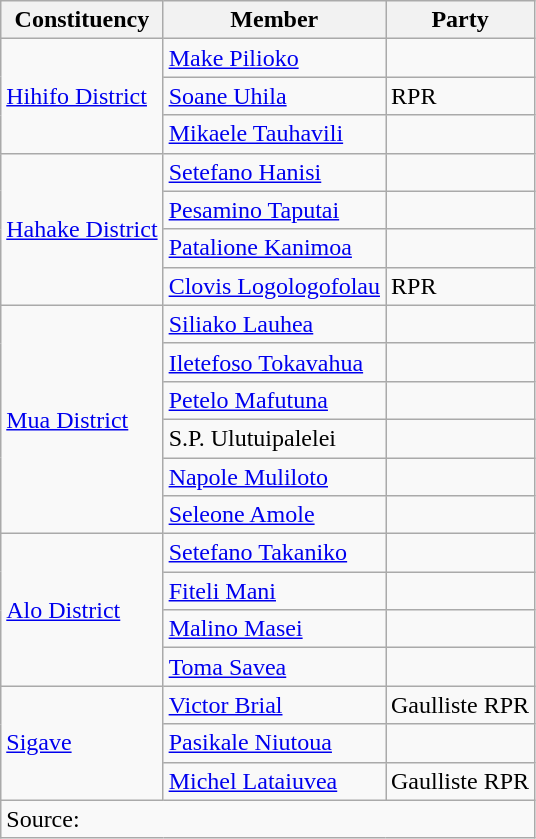<table class=wikitable>
<tr>
<th>Constituency</th>
<th>Member</th>
<th>Party</th>
</tr>
<tr>
<td rowspan=3><a href='#'>Hihifo District</a></td>
<td><a href='#'>Make Pilioko</a></td>
<td></td>
</tr>
<tr>
<td><a href='#'>Soane Uhila</a></td>
<td>RPR</td>
</tr>
<tr>
<td><a href='#'>Mikaele Tauhavili</a></td>
<td></td>
</tr>
<tr>
<td rowspan=4><a href='#'>Hahake District</a></td>
<td><a href='#'>Setefano Hanisi</a></td>
<td></td>
</tr>
<tr>
<td><a href='#'>Pesamino Taputai</a></td>
<td></td>
</tr>
<tr>
<td><a href='#'>Patalione Kanimoa</a></td>
<td></td>
</tr>
<tr>
<td><a href='#'>Clovis Logologofolau</a></td>
<td>RPR</td>
</tr>
<tr>
<td rowspan=6><a href='#'>Mua District</a></td>
<td><a href='#'>Siliako Lauhea</a></td>
<td></td>
</tr>
<tr>
<td><a href='#'>Iletefoso Tokavahua</a></td>
<td></td>
</tr>
<tr>
<td><a href='#'>Petelo Mafutuna</a></td>
<td></td>
</tr>
<tr>
<td>S.P. Ulutuipalelei</td>
<td></td>
</tr>
<tr>
<td><a href='#'>Napole Muliloto</a></td>
<td></td>
</tr>
<tr>
<td><a href='#'>Seleone Amole</a></td>
<td></td>
</tr>
<tr>
<td rowspan=4><a href='#'>Alo District</a></td>
<td><a href='#'>Setefano Takaniko</a></td>
<td></td>
</tr>
<tr>
<td><a href='#'>Fiteli Mani</a></td>
<td></td>
</tr>
<tr>
<td><a href='#'>Malino Masei</a></td>
<td></td>
</tr>
<tr>
<td><a href='#'>Toma Savea</a></td>
<td></td>
</tr>
<tr>
<td rowspan=3><a href='#'>Sigave</a></td>
<td><a href='#'>Victor Brial</a></td>
<td>Gaulliste RPR</td>
</tr>
<tr>
<td><a href='#'>Pasikale Niutoua</a></td>
<td></td>
</tr>
<tr>
<td><a href='#'>Michel Lataiuvea</a></td>
<td>Gaulliste RPR</td>
</tr>
<tr>
<td colspan=3>Source:</td>
</tr>
</table>
